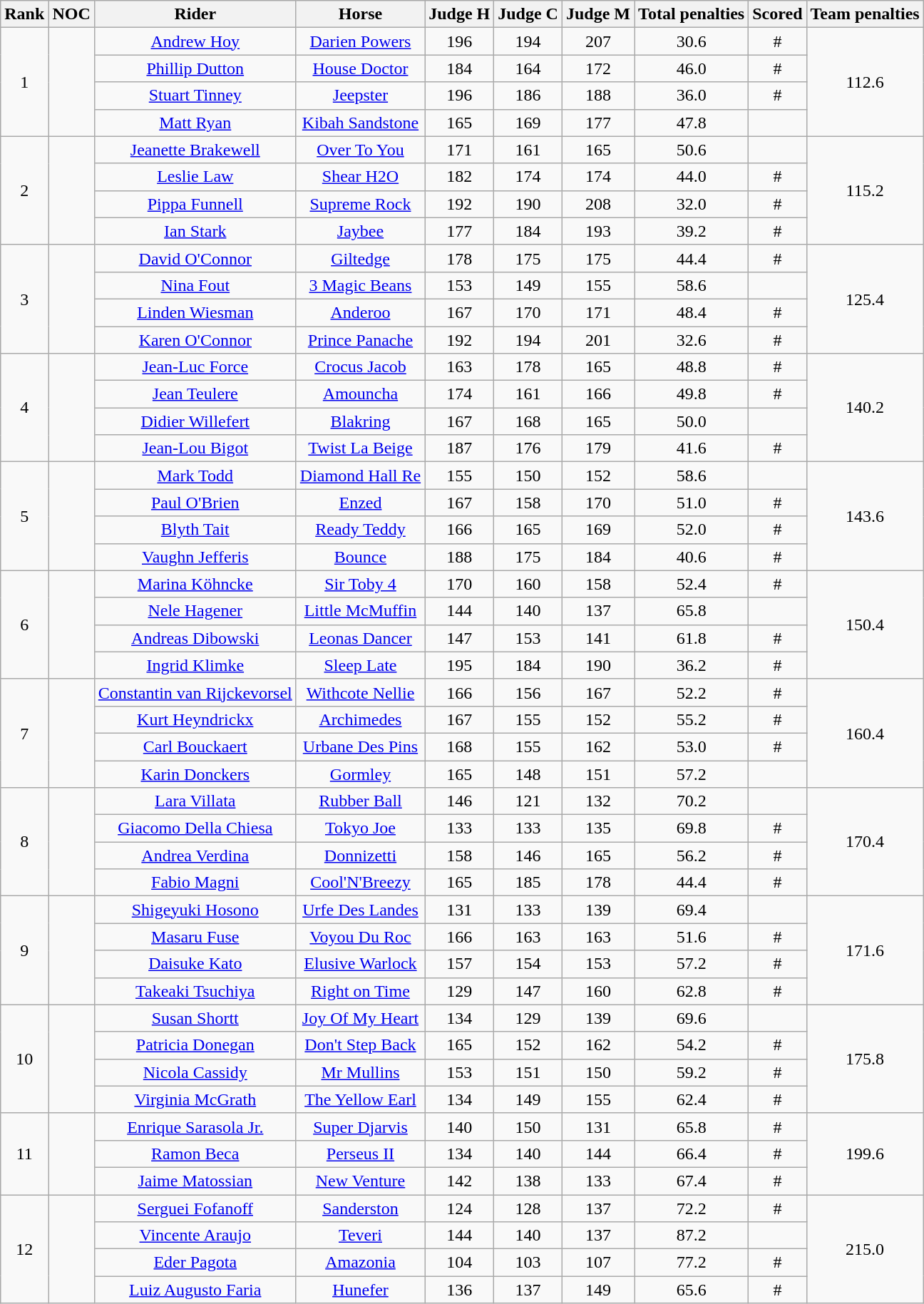<table class="wikitable" style="text-align:center;">
<tr>
<th rowspan=1>Rank</th>
<th rowspan=1>NOC</th>
<th rowspan=1>Rider</th>
<th>Horse</th>
<th>Judge H</th>
<th>Judge C</th>
<th>Judge M</th>
<th>Total penalties</th>
<th>Scored</th>
<th>Team penalties</th>
</tr>
<tr>
<td rowspan=4 valign=middle>1</td>
<td rowspan=4 align=middle></td>
<td align=middle><a href='#'>Andrew Hoy</a></td>
<td><a href='#'>Darien Powers</a></td>
<td>196</td>
<td>194</td>
<td>207</td>
<td>30.6</td>
<td>#</td>
<td rowspan=4>112.6</td>
</tr>
<tr>
<td align=middle><a href='#'>Phillip Dutton</a></td>
<td><a href='#'>House Doctor</a></td>
<td>184</td>
<td>164</td>
<td>172</td>
<td>46.0</td>
<td>#</td>
</tr>
<tr>
<td align=middle><a href='#'>Stuart Tinney</a></td>
<td><a href='#'>Jeepster</a></td>
<td>196</td>
<td>186</td>
<td>188</td>
<td>36.0</td>
<td>#</td>
</tr>
<tr>
<td align=middle><a href='#'>Matt Ryan</a></td>
<td><a href='#'>Kibah Sandstone</a></td>
<td>165</td>
<td>169</td>
<td>177</td>
<td>47.8</td>
<td></td>
</tr>
<tr>
<td rowspan=4 valign=middle>2</td>
<td rowspan=4 align=middle></td>
<td align=middle><a href='#'>Jeanette Brakewell</a></td>
<td><a href='#'>Over To You</a></td>
<td>171</td>
<td>161</td>
<td>165</td>
<td>50.6</td>
<td></td>
<td rowspan=4>115.2</td>
</tr>
<tr>
<td align=middle><a href='#'>Leslie Law</a></td>
<td><a href='#'>Shear H2O</a></td>
<td>182</td>
<td>174</td>
<td>174</td>
<td>44.0</td>
<td>#</td>
</tr>
<tr>
<td align=middle><a href='#'>Pippa Funnell</a></td>
<td><a href='#'>Supreme Rock</a></td>
<td>192</td>
<td>190</td>
<td>208</td>
<td>32.0</td>
<td>#</td>
</tr>
<tr>
<td align=middle><a href='#'>Ian Stark</a></td>
<td><a href='#'>Jaybee</a></td>
<td>177</td>
<td>184</td>
<td>193</td>
<td>39.2</td>
<td>#</td>
</tr>
<tr>
<td rowspan=4 valign=middle>3</td>
<td rowspan=4 align=middle></td>
<td align=middle><a href='#'>David O'Connor</a></td>
<td><a href='#'>Giltedge</a></td>
<td>178</td>
<td>175</td>
<td>175</td>
<td>44.4</td>
<td>#</td>
<td rowspan=4>125.4</td>
</tr>
<tr>
<td align=middle><a href='#'>Nina Fout</a></td>
<td><a href='#'>3 Magic Beans</a></td>
<td>153</td>
<td>149</td>
<td>155</td>
<td>58.6</td>
<td></td>
</tr>
<tr>
<td align=middle><a href='#'>Linden Wiesman</a></td>
<td><a href='#'>Anderoo</a></td>
<td>167</td>
<td>170</td>
<td>171</td>
<td>48.4</td>
<td>#</td>
</tr>
<tr>
<td align=middle><a href='#'>Karen O'Connor</a></td>
<td><a href='#'>Prince Panache</a></td>
<td>192</td>
<td>194</td>
<td>201</td>
<td>32.6</td>
<td>#</td>
</tr>
<tr>
<td rowspan=4 valign=middle>4</td>
<td rowspan=4 align=middle></td>
<td align=middle><a href='#'>Jean-Luc Force</a></td>
<td><a href='#'>Crocus Jacob</a></td>
<td>163</td>
<td>178</td>
<td>165</td>
<td>48.8</td>
<td>#</td>
<td rowspan=4>140.2</td>
</tr>
<tr>
<td align=middle><a href='#'>Jean Teulere</a></td>
<td><a href='#'>Amouncha</a></td>
<td>174</td>
<td>161</td>
<td>166</td>
<td>49.8</td>
<td>#</td>
</tr>
<tr>
<td align=middle><a href='#'>Didier Willefert</a></td>
<td><a href='#'>Blakring</a></td>
<td>167</td>
<td>168</td>
<td>165</td>
<td>50.0</td>
<td></td>
</tr>
<tr>
<td align=middle><a href='#'>Jean-Lou Bigot</a></td>
<td><a href='#'>Twist La Beige</a></td>
<td>187</td>
<td>176</td>
<td>179</td>
<td>41.6</td>
<td>#</td>
</tr>
<tr>
<td rowspan=4 valign=middle>5</td>
<td rowspan=4 align=middle></td>
<td align=middle><a href='#'>Mark Todd</a></td>
<td><a href='#'>Diamond Hall Re</a></td>
<td>155</td>
<td>150</td>
<td>152</td>
<td>58.6</td>
<td></td>
<td rowspan=4>143.6</td>
</tr>
<tr>
<td align=middle><a href='#'>Paul O'Brien</a></td>
<td><a href='#'>Enzed</a></td>
<td>167</td>
<td>158</td>
<td>170</td>
<td>51.0</td>
<td>#</td>
</tr>
<tr>
<td align=middle><a href='#'>Blyth Tait</a></td>
<td><a href='#'>Ready Teddy</a></td>
<td>166</td>
<td>165</td>
<td>169</td>
<td>52.0</td>
<td>#</td>
</tr>
<tr>
<td align=middle><a href='#'>Vaughn Jefferis</a></td>
<td><a href='#'>Bounce</a></td>
<td>188</td>
<td>175</td>
<td>184</td>
<td>40.6</td>
<td>#</td>
</tr>
<tr>
<td rowspan=4 valign=middle>6</td>
<td rowspan=4 align=middle></td>
<td align=middle><a href='#'>Marina Köhncke</a></td>
<td><a href='#'>Sir Toby 4</a></td>
<td>170</td>
<td>160</td>
<td>158</td>
<td>52.4</td>
<td>#</td>
<td rowspan=4>150.4</td>
</tr>
<tr>
<td align=middle><a href='#'>Nele Hagener</a></td>
<td><a href='#'>Little McMuffin</a></td>
<td>144</td>
<td>140</td>
<td>137</td>
<td>65.8</td>
<td></td>
</tr>
<tr>
<td align=middle><a href='#'>Andreas Dibowski</a></td>
<td><a href='#'>Leonas Dancer</a></td>
<td>147</td>
<td>153</td>
<td>141</td>
<td>61.8</td>
<td>#</td>
</tr>
<tr>
<td align=middle><a href='#'>Ingrid Klimke</a></td>
<td><a href='#'>Sleep Late</a></td>
<td>195</td>
<td>184</td>
<td>190</td>
<td>36.2</td>
<td>#</td>
</tr>
<tr>
<td rowspan=4 valign=middle>7</td>
<td rowspan=4 align=middle></td>
<td align=middle><a href='#'>Constantin van Rijckevorsel</a></td>
<td><a href='#'>Withcote Nellie</a></td>
<td>166</td>
<td>156</td>
<td>167</td>
<td>52.2</td>
<td>#</td>
<td rowspan=4>160.4</td>
</tr>
<tr>
<td align=middle><a href='#'>Kurt Heyndrickx</a></td>
<td><a href='#'>Archimedes</a></td>
<td>167</td>
<td>155</td>
<td>152</td>
<td>55.2</td>
<td>#</td>
</tr>
<tr>
<td align=middle><a href='#'>Carl Bouckaert</a></td>
<td><a href='#'>Urbane Des Pins</a></td>
<td>168</td>
<td>155</td>
<td>162</td>
<td>53.0</td>
<td>#</td>
</tr>
<tr>
<td align=middle><a href='#'>Karin Donckers</a></td>
<td><a href='#'>Gormley</a></td>
<td>165</td>
<td>148</td>
<td>151</td>
<td>57.2</td>
<td></td>
</tr>
<tr>
<td rowspan=4 valign=middle>8</td>
<td rowspan=4 align=middle></td>
<td align=middle><a href='#'>Lara Villata</a></td>
<td><a href='#'>Rubber Ball</a></td>
<td>146</td>
<td>121</td>
<td>132</td>
<td>70.2</td>
<td></td>
<td rowspan=4>170.4</td>
</tr>
<tr>
<td align=middle><a href='#'>Giacomo Della Chiesa</a></td>
<td><a href='#'>Tokyo Joe</a></td>
<td>133</td>
<td>133</td>
<td>135</td>
<td>69.8</td>
<td>#</td>
</tr>
<tr>
<td align=middle><a href='#'>Andrea Verdina</a></td>
<td><a href='#'>Donnizetti</a></td>
<td>158</td>
<td>146</td>
<td>165</td>
<td>56.2</td>
<td>#</td>
</tr>
<tr>
<td align=middle><a href='#'>Fabio Magni</a></td>
<td><a href='#'>Cool'N'Breezy</a></td>
<td>165</td>
<td>185</td>
<td>178</td>
<td>44.4</td>
<td>#</td>
</tr>
<tr>
<td rowspan=4 valign=middle>9</td>
<td rowspan=4 align=middle></td>
<td align=middle><a href='#'>Shigeyuki Hosono</a></td>
<td><a href='#'>Urfe Des Landes</a></td>
<td>131</td>
<td>133</td>
<td>139</td>
<td>69.4</td>
<td></td>
<td rowspan=4>171.6</td>
</tr>
<tr>
<td align=middle><a href='#'>Masaru Fuse</a></td>
<td><a href='#'>Voyou Du Roc</a></td>
<td>166</td>
<td>163</td>
<td>163</td>
<td>51.6</td>
<td>#</td>
</tr>
<tr>
<td align=middle><a href='#'>Daisuke Kato</a></td>
<td><a href='#'>Elusive Warlock</a></td>
<td>157</td>
<td>154</td>
<td>153</td>
<td>57.2</td>
<td>#</td>
</tr>
<tr>
<td align=middle><a href='#'>Takeaki Tsuchiya</a></td>
<td><a href='#'>Right on Time</a></td>
<td>129</td>
<td>147</td>
<td>160</td>
<td>62.8</td>
<td>#</td>
</tr>
<tr>
<td rowspan=4 valign=middle>10</td>
<td rowspan=4 align=middle></td>
<td align=middle><a href='#'>Susan Shortt</a></td>
<td><a href='#'>Joy Of My Heart</a></td>
<td>134</td>
<td>129</td>
<td>139</td>
<td>69.6</td>
<td></td>
<td rowspan=4>175.8</td>
</tr>
<tr>
<td align=middle><a href='#'>Patricia Donegan</a></td>
<td><a href='#'>Don't Step Back</a></td>
<td>165</td>
<td>152</td>
<td>162</td>
<td>54.2</td>
<td>#</td>
</tr>
<tr>
<td align=middle><a href='#'>Nicola Cassidy</a></td>
<td><a href='#'>Mr Mullins</a></td>
<td>153</td>
<td>151</td>
<td>150</td>
<td>59.2</td>
<td>#</td>
</tr>
<tr>
<td align=middle><a href='#'>Virginia McGrath</a></td>
<td><a href='#'>The Yellow Earl</a></td>
<td>134</td>
<td>149</td>
<td>155</td>
<td>62.4</td>
<td>#</td>
</tr>
<tr>
<td rowspan=3 valign=middle>11</td>
<td rowspan=3 align=middle></td>
<td align=middle><a href='#'>Enrique Sarasola Jr.</a></td>
<td><a href='#'>Super Djarvis</a></td>
<td>140</td>
<td>150</td>
<td>131</td>
<td>65.8</td>
<td>#</td>
<td rowspan=3>199.6</td>
</tr>
<tr>
<td align=middle><a href='#'>Ramon Beca</a></td>
<td><a href='#'>Perseus II</a></td>
<td>134</td>
<td>140</td>
<td>144</td>
<td>66.4</td>
<td>#</td>
</tr>
<tr>
<td align=middle><a href='#'>Jaime Matossian</a></td>
<td><a href='#'>New Venture</a></td>
<td>142</td>
<td>138</td>
<td>133</td>
<td>67.4</td>
<td>#</td>
</tr>
<tr>
<td rowspan=4 valign=middle>12</td>
<td rowspan=4 align=middle></td>
<td align=middle><a href='#'>Serguei Fofanoff</a></td>
<td><a href='#'>Sanderston</a></td>
<td>124</td>
<td>128</td>
<td>137</td>
<td>72.2</td>
<td>#</td>
<td rowspan=4>215.0</td>
</tr>
<tr>
<td align=middle><a href='#'>Vincente Araujo</a></td>
<td><a href='#'>Teveri</a></td>
<td>144</td>
<td>140</td>
<td>137</td>
<td>87.2</td>
<td></td>
</tr>
<tr>
<td align=middle><a href='#'>Eder Pagota</a></td>
<td><a href='#'>Amazonia</a></td>
<td>104</td>
<td>103</td>
<td>107</td>
<td>77.2</td>
<td>#</td>
</tr>
<tr>
<td align=middle><a href='#'>Luiz Augusto Faria</a></td>
<td><a href='#'>Hunefer</a></td>
<td>136</td>
<td>137</td>
<td>149</td>
<td>65.6</td>
<td>#</td>
</tr>
</table>
